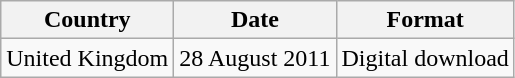<table class="wikitable">
<tr>
<th>Country</th>
<th>Date</th>
<th>Format</th>
</tr>
<tr>
<td>United Kingdom</td>
<td>28 August 2011</td>
<td>Digital download</td>
</tr>
</table>
